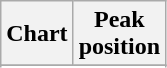<table class="wikitable plainrowheaders">
<tr>
<th>Chart</th>
<th>Peak<br>position</th>
</tr>
<tr>
</tr>
<tr>
</tr>
<tr>
</tr>
<tr>
</tr>
<tr>
</tr>
</table>
